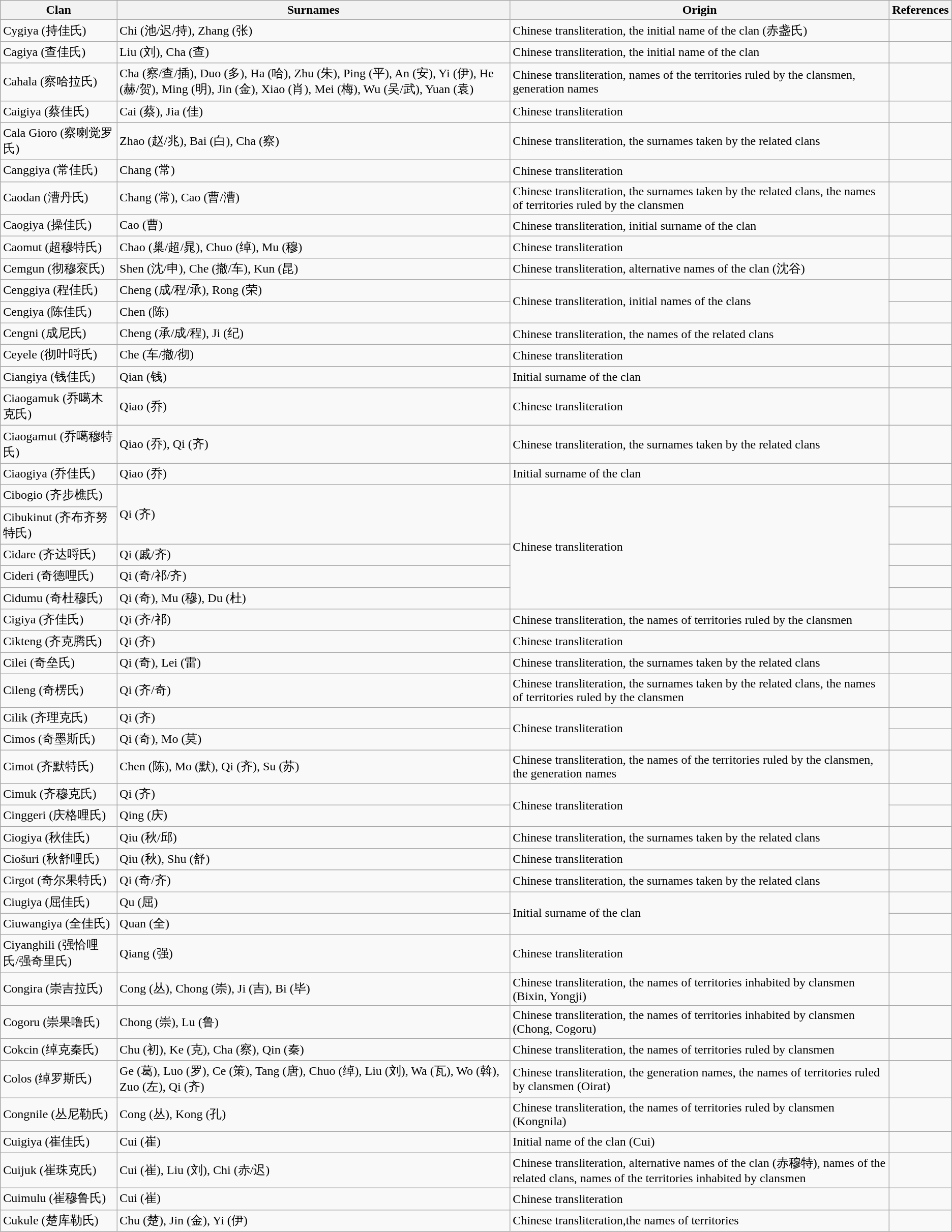<table class="wikitable">
<tr>
<th>Clan</th>
<th>Surnames</th>
<th>Origin</th>
<th>References</th>
</tr>
<tr>
<td>Cygiya (持佳氏)</td>
<td>Chi (池/迟/持), Zhang (张)</td>
<td>Chinese transliteration, the initial name of the clan (赤盏氏)</td>
<td></td>
</tr>
<tr>
<td>Cagiya (查佳氏)</td>
<td>Liu (刘), Cha (查)</td>
<td>Chinese transliteration, the initial name of the clan</td>
<td></td>
</tr>
<tr>
<td>Cahala (察哈拉氏)</td>
<td>Cha (察/查/插), Duo (多), Ha (哈), Zhu (朱), Ping (平), An (安), Yi (伊), He (赫/贺), Ming (明), Jin (金), Xiao (肖), Mei (梅), Wu (吴/武), Yuan (袁)</td>
<td>Chinese transliteration, names of the territories ruled by the clansmen, generation names</td>
<td></td>
</tr>
<tr>
<td>Caigiya (蔡佳氏)</td>
<td>Cai (蔡), Jia (佳)</td>
<td>Chinese transliteration</td>
<td></td>
</tr>
<tr>
<td>Cala Gioro (察喇觉罗氏)</td>
<td>Zhao (赵/兆), Bai (白), Cha (察)</td>
<td>Chinese transliteration, the surnames taken by the related clans</td>
<td></td>
</tr>
<tr>
<td>Canggiya (常佳氏)</td>
<td>Chang (常)</td>
<td>Chinese transliteration</td>
<td></td>
</tr>
<tr>
<td>Caodan (漕丹氏)</td>
<td>Chang (常), Cao (曹/漕)</td>
<td>Chinese transliteration, the surnames taken by the related clans, the names of territories ruled by the clansmen</td>
<td></td>
</tr>
<tr>
<td>Caogiya (操佳氏)</td>
<td>Cao (曹)</td>
<td>Chinese transliteration, initial surname of the clan</td>
<td></td>
</tr>
<tr>
<td>Caomut (超穆特氏)</td>
<td>Chao (巢/超/晁), Chuo (绰), Mu (穆)</td>
<td>Chinese transliteration</td>
<td></td>
</tr>
<tr>
<td>Cemgun (彻穆衮氏)</td>
<td>Shen (沈/申), Che (撤/车), Kun (昆)</td>
<td>Chinese transliteration, alternative names of the clan (沈谷)</td>
<td></td>
</tr>
<tr>
<td>Cenggiya (程佳氏)</td>
<td>Cheng (成/程/承), Rong (荣)</td>
<td rowspan="2">Chinese transliteration,  initial names of the clans</td>
<td></td>
</tr>
<tr>
<td>Cengiya (陈佳氏)</td>
<td>Chen (陈)</td>
<td></td>
</tr>
<tr>
<td>Cengni (成尼氏)</td>
<td>Cheng (承/成/程), Ji (纪)</td>
<td>Chinese transliteration, the names of the related clans</td>
<td></td>
</tr>
<tr>
<td>Ceyele (彻叶哷氏)</td>
<td>Che (车/撤/彻)</td>
<td>Chinese transliteration</td>
<td></td>
</tr>
<tr>
<td>Ciangiya (钱佳氏)</td>
<td>Qian (钱)</td>
<td>Initial surname of the clan</td>
<td></td>
</tr>
<tr>
<td>Ciaogamuk (乔噶木克氏)</td>
<td>Qiao (乔)</td>
<td>Chinese transliteration</td>
<td></td>
</tr>
<tr>
<td>Ciaogamut (乔噶穆特氏)</td>
<td>Qiao (乔), Qi (齐)</td>
<td>Chinese transliteration, the surnames taken by the related clans</td>
<td></td>
</tr>
<tr>
<td>Ciaogiya (乔佳氏)</td>
<td>Qiao (乔)</td>
<td>Initial surname of the clan</td>
<td></td>
</tr>
<tr>
<td>Cibogio (齐步樵氏)</td>
<td rowspan="2">Qi (齐)</td>
<td rowspan="5">Chinese transliteration</td>
<td></td>
</tr>
<tr>
<td>Cibukinut (齐布齐努特氏)</td>
<td></td>
</tr>
<tr>
<td>Cidare (齐达哷氏)</td>
<td>Qi (戚/齐)</td>
<td></td>
</tr>
<tr>
<td>Cideri (奇德哩氏)</td>
<td>Qi (奇/祁/齐)</td>
<td></td>
</tr>
<tr>
<td>Cidumu (奇杜穆氏)</td>
<td>Qi (奇), Mu (穆), Du (杜)</td>
<td></td>
</tr>
<tr>
<td>Cigiya (齐佳氏)</td>
<td>Qi (齐/祁)</td>
<td>Chinese transliteration, the names of territories ruled by the clansmen</td>
<td></td>
</tr>
<tr>
<td>Cikteng (齐克腾氏)</td>
<td>Qi (齐)</td>
<td>Chinese transliteration</td>
<td></td>
</tr>
<tr>
<td>Cilei (奇垒氏)</td>
<td>Qi (奇), Lei (雷)</td>
<td>Chinese transliteration, the surnames taken by the related clans</td>
<td></td>
</tr>
<tr>
<td>Cileng (奇楞氏)</td>
<td>Qi (齐/奇)</td>
<td>Chinese transliteration, the surnames taken by the related clans, the names of territories ruled by the clansmen</td>
<td></td>
</tr>
<tr>
<td>Cilik (齐理克氏)</td>
<td>Qi (齐)</td>
<td rowspan="2">Chinese transliteration</td>
<td></td>
</tr>
<tr>
<td>Cimos (奇墨斯氏)</td>
<td>Qi (奇), Mo (莫)</td>
<td></td>
</tr>
<tr>
<td>Cimot (齐默特氏)</td>
<td>Chen (陈), Mo (默), Qi (齐), Su (苏)</td>
<td>Chinese transliteration, the names of the territories ruled by the clansmen, the generation names</td>
<td></td>
</tr>
<tr>
<td>Cimuk (齐穆克氏)</td>
<td>Qi (齐)</td>
<td rowspan="2">Chinese transliteration</td>
<td></td>
</tr>
<tr>
<td>Cinggeri (庆格哩氏)</td>
<td>Qing (庆)</td>
<td></td>
</tr>
<tr>
<td>Ciogiya (秋佳氏)</td>
<td>Qiu (秋/邱)</td>
<td>Chinese transliteration, the surnames taken by the related clans</td>
<td></td>
</tr>
<tr>
<td>Ciošuri (秋舒哩氏)</td>
<td>Qiu (秋), Shu (舒)</td>
<td>Chinese transliteration</td>
<td></td>
</tr>
<tr>
<td>Cirgot (奇尔果特氏)</td>
<td>Qi (奇/齐)</td>
<td>Chinese transliteration, the surnames taken by the related clans</td>
<td></td>
</tr>
<tr>
<td>Ciugiya (屈佳氏)</td>
<td>Qu (屈)</td>
<td rowspan="2">Initial surname of the clan</td>
<td></td>
</tr>
<tr>
<td>Ciuwangiya (全佳氏)</td>
<td>Quan (全)</td>
<td></td>
</tr>
<tr>
<td>Ciyanghili (强恰哩氏/强奇里氏)</td>
<td>Qiang (强)</td>
<td>Chinese transliteration</td>
<td></td>
</tr>
<tr>
<td>Congira (崇吉拉氏)</td>
<td>Cong (丛), Chong (崇), Ji (吉), Bi (毕)</td>
<td>Chinese transliteration, the names of territories inhabited by clansmen (Bixin, Yongji)</td>
<td></td>
</tr>
<tr>
<td>Cogoru (崇果噜氏)</td>
<td>Chong (崇), Lu (鲁)</td>
<td>Chinese transliteration, the names of territories inhabited by clansmen (Chong, Cogoru)</td>
<td></td>
</tr>
<tr>
<td>Cokcin (绰克秦氏)</td>
<td>Chu (初), Ke (克), Cha (察), Qin (秦)</td>
<td>Chinese transliteration, the names of territories ruled by clansmen</td>
<td></td>
</tr>
<tr>
<td>Colos (绰罗斯氏)</td>
<td>Ge (葛), Luo (罗), Ce (策), Tang (唐), Chuo (绰), Liu (刘), Wa (瓦), Wo (斡), Zuo (左), Qi (齐)</td>
<td>Chinese transliteration, the generation names, the names of territories ruled by clansmen (Oirat)</td>
<td></td>
</tr>
<tr>
<td>Congnile (丛尼勒氏)</td>
<td>Cong (丛), Kong (孔)</td>
<td>Chinese transliteration, the names of territories ruled by clansmen (Kongnila)</td>
<td></td>
</tr>
<tr>
<td>Cuigiya (崔佳氏)</td>
<td>Cui (崔)</td>
<td>Initial name of the clan (Cui)</td>
<td></td>
</tr>
<tr>
<td>Cuijuk (崔珠克氏)</td>
<td>Cui (崔), Liu (刘), Chi (赤/迟)</td>
<td>Chinese transliteration, alternative names of the clan (赤穆特), names of the related clans, names of the territories inhabited by clansmen</td>
<td></td>
</tr>
<tr>
<td>Cuimulu (崔穆鲁氏)</td>
<td>Cui (崔)</td>
<td>Chinese transliteration</td>
<td></td>
</tr>
<tr>
<td>Cukule (楚库勒氏)</td>
<td>Chu (楚), Jin (金), Yi (伊)</td>
<td>Chinese transliteration,the names of territories</td>
<td></td>
</tr>
</table>
